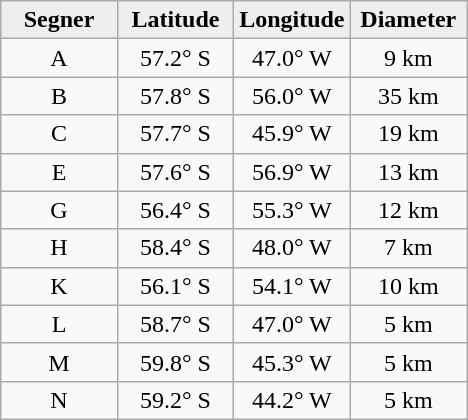<table class="wikitable">
<tr>
<th width="25%" style="background:#eeeeee;">Segner</th>
<th width="25%" style="background:#eeeeee;">Latitude</th>
<th width="25%" style="background:#eeeeee;">Longitude</th>
<th width="25%" style="background:#eeeeee;">Diameter</th>
</tr>
<tr>
<td align="center">A</td>
<td align="center">57.2° S</td>
<td align="center">47.0° W</td>
<td align="center">9 km</td>
</tr>
<tr>
<td align="center">B</td>
<td align="center">57.8° S</td>
<td align="center">56.0° W</td>
<td align="center">35 km</td>
</tr>
<tr>
<td align="center">C</td>
<td align="center">57.7° S</td>
<td align="center">45.9° W</td>
<td align="center">19 km</td>
</tr>
<tr>
<td align="center">E</td>
<td align="center">57.6° S</td>
<td align="center">56.9° W</td>
<td align="center">13 km</td>
</tr>
<tr>
<td align="center">G</td>
<td align="center">56.4° S</td>
<td align="center">55.3° W</td>
<td align="center">12 km</td>
</tr>
<tr>
<td align="center">H</td>
<td align="center">58.4° S</td>
<td align="center">48.0° W</td>
<td align="center">7 km</td>
</tr>
<tr>
<td align="center">K</td>
<td align="center">56.1° S</td>
<td align="center">54.1° W</td>
<td align="center">10 km</td>
</tr>
<tr>
<td align="center">L</td>
<td align="center">58.7° S</td>
<td align="center">47.0° W</td>
<td align="center">5 km</td>
</tr>
<tr>
<td align="center">M</td>
<td align="center">59.8° S</td>
<td align="center">45.3° W</td>
<td align="center">5 km</td>
</tr>
<tr>
<td align="center">N</td>
<td align="center">59.2° S</td>
<td align="center">44.2° W</td>
<td align="center">5 km</td>
</tr>
</table>
